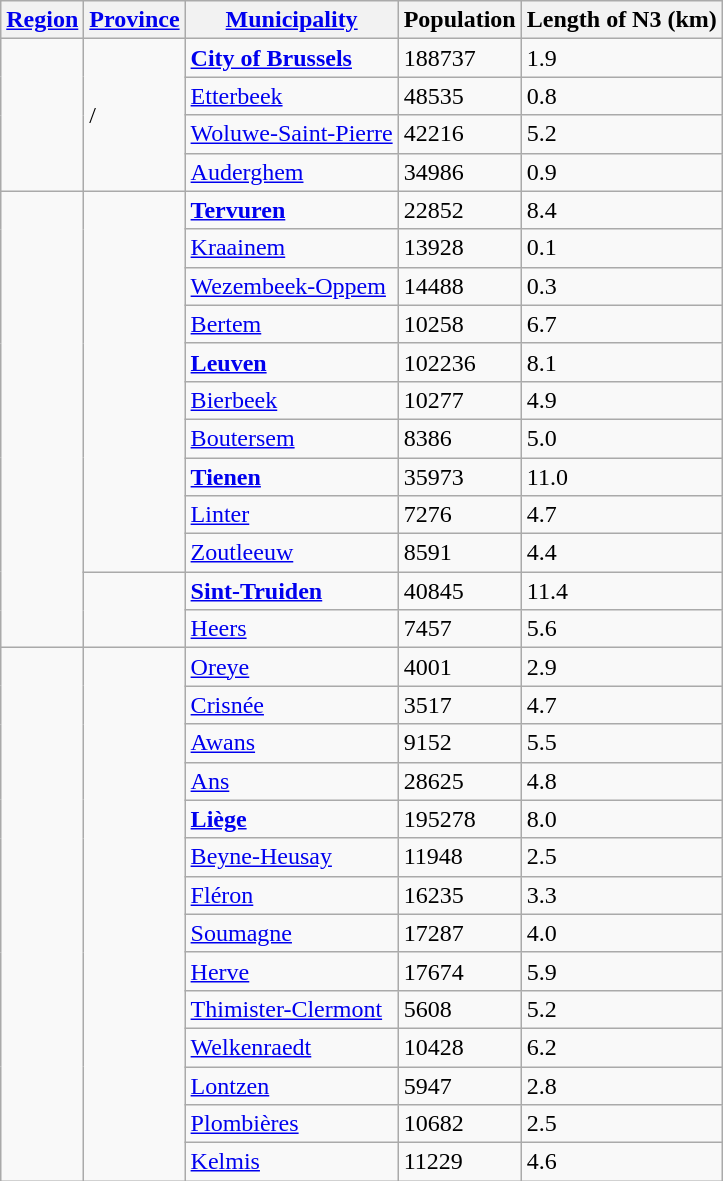<table class="wikitable">
<tr>
<th><a href='#'>Region</a></th>
<th><a href='#'>Province</a></th>
<th><a href='#'>Municipality</a></th>
<th>Population</th>
<th>Length of N3 (km)</th>
</tr>
<tr>
<td rowspan="4"></td>
<td rowspan="4">/</td>
<td><strong><a href='#'>City of Brussels</a></strong></td>
<td>188737</td>
<td>1.9</td>
</tr>
<tr>
<td><a href='#'>Etterbeek</a></td>
<td>48535</td>
<td>0.8</td>
</tr>
<tr>
<td><a href='#'>Woluwe-Saint-Pierre</a></td>
<td>42216</td>
<td>5.2</td>
</tr>
<tr>
<td><a href='#'>Auderghem</a></td>
<td>34986</td>
<td>0.9</td>
</tr>
<tr>
<td rowspan="12"></td>
<td rowspan="10"></td>
<td><strong><a href='#'>Tervuren</a></strong></td>
<td>22852</td>
<td>8.4</td>
</tr>
<tr>
<td><a href='#'>Kraainem</a></td>
<td>13928</td>
<td>0.1</td>
</tr>
<tr>
<td><a href='#'>Wezembeek-Oppem</a></td>
<td>14488</td>
<td>0.3</td>
</tr>
<tr>
<td><a href='#'>Bertem</a></td>
<td>10258</td>
<td>6.7</td>
</tr>
<tr>
<td><strong><a href='#'>Leuven</a></strong></td>
<td>102236</td>
<td>8.1</td>
</tr>
<tr>
<td><a href='#'>Bierbeek</a></td>
<td>10277</td>
<td>4.9</td>
</tr>
<tr>
<td><a href='#'>Boutersem</a></td>
<td>8386</td>
<td>5.0</td>
</tr>
<tr>
<td><strong><a href='#'>Tienen</a></strong></td>
<td>35973</td>
<td>11.0</td>
</tr>
<tr>
<td><a href='#'>Linter</a></td>
<td>7276</td>
<td>4.7</td>
</tr>
<tr>
<td><a href='#'>Zoutleeuw</a></td>
<td>8591</td>
<td>4.4</td>
</tr>
<tr>
<td rowspan="2"></td>
<td><strong><a href='#'>Sint-Truiden</a></strong></td>
<td>40845</td>
<td>11.4</td>
</tr>
<tr>
<td><a href='#'>Heers</a></td>
<td>7457</td>
<td>5.6</td>
</tr>
<tr>
<td rowspan="14"></td>
<td rowspan="14"></td>
<td><a href='#'>Oreye</a></td>
<td>4001</td>
<td>2.9</td>
</tr>
<tr>
<td><a href='#'>Crisnée</a></td>
<td>3517</td>
<td>4.7</td>
</tr>
<tr>
<td><a href='#'>Awans</a></td>
<td>9152</td>
<td>5.5</td>
</tr>
<tr>
<td><a href='#'>Ans</a></td>
<td>28625</td>
<td>4.8</td>
</tr>
<tr>
<td><strong><a href='#'>Liège</a></strong></td>
<td>195278</td>
<td>8.0</td>
</tr>
<tr>
<td><a href='#'>Beyne-Heusay</a></td>
<td>11948</td>
<td>2.5</td>
</tr>
<tr>
<td><a href='#'>Fléron</a></td>
<td>16235</td>
<td>3.3</td>
</tr>
<tr>
<td><a href='#'>Soumagne</a></td>
<td>17287</td>
<td>4.0</td>
</tr>
<tr>
<td><a href='#'>Herve</a></td>
<td>17674</td>
<td>5.9</td>
</tr>
<tr>
<td><a href='#'>Thimister-Clermont</a></td>
<td>5608</td>
<td>5.2</td>
</tr>
<tr>
<td><a href='#'>Welkenraedt</a></td>
<td>10428</td>
<td>6.2</td>
</tr>
<tr>
<td><a href='#'>Lontzen</a></td>
<td>5947</td>
<td>2.8</td>
</tr>
<tr>
<td><a href='#'>Plombières</a></td>
<td>10682</td>
<td>2.5</td>
</tr>
<tr>
<td><a href='#'>Kelmis</a></td>
<td>11229</td>
<td>4.6</td>
</tr>
</table>
